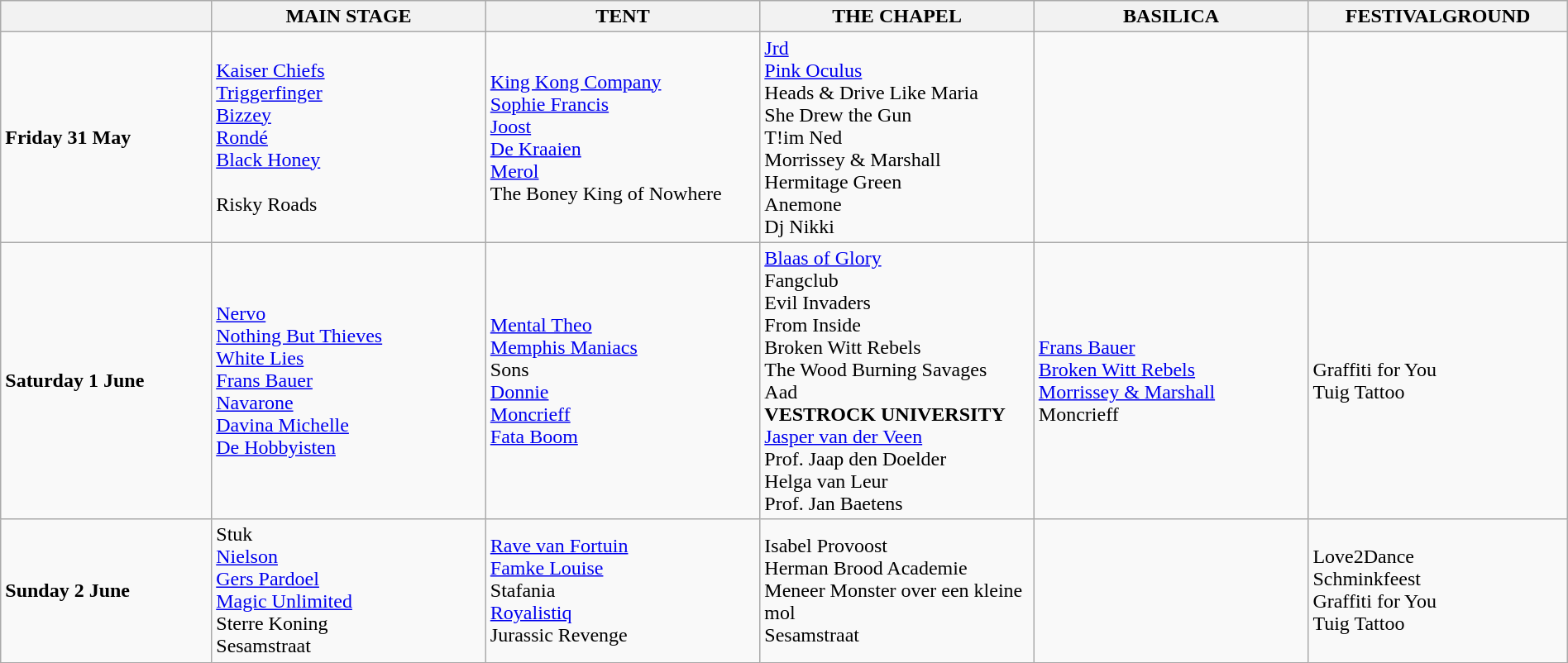<table class="wikitable" width="100%">
<tr>
<th width="10%"></th>
<th width="13%">MAIN STAGE</th>
<th width="13%">TENT</th>
<th width="13%">THE CHAPEL</th>
<th width="13%">BASILICA</th>
<th width="12%">FESTIVALGROUND</th>
</tr>
<tr>
<td><strong>Friday 31 May</strong></td>
<td><a href='#'>Kaiser Chiefs</a><br><a href='#'>Triggerfinger</a><br><a href='#'>Bizzey</a><br><a href='#'>Rondé</a><br><a href='#'>Black Honey</a><br><br>Risky Roads</td>
<td><a href='#'>King Kong Company</a><br><a href='#'>Sophie Francis</a><br><a href='#'>Joost</a><br><a href='#'>De Kraaien</a><br><a href='#'>Merol</a><br>The Boney King of Nowhere</td>
<td><a href='#'>Jrd</a><br><a href='#'>Pink Oculus</a><br>Heads & Drive Like Maria<br>She Drew the Gun<br>T!im Ned<br>Morrissey & Marshall<br>Hermitage Green<br>Anemone<br>Dj Nikki</td>
<td></td>
<td></td>
</tr>
<tr>
<td><strong>Saturday 1 June</strong></td>
<td><a href='#'>Nervo</a><br><a href='#'>Nothing But Thieves</a><br><a href='#'>White Lies</a><br><a href='#'>Frans Bauer</a><br><a href='#'>Navarone</a><br><a href='#'>Davina Michelle</a><br><a href='#'>De Hobbyisten</a></td>
<td><a href='#'>Mental Theo</a><br><a href='#'>Memphis Maniacs</a><br>Sons<br><a href='#'>Donnie</a><br><a href='#'>Moncrieff</a><br><a href='#'>Fata Boom</a></td>
<td><a href='#'>Blaas of Glory</a><br>Fangclub<br>Evil Invaders<br>From Inside<br>Broken Witt Rebels<br>The Wood Burning Savages<br>Aad<br><strong>VESTROCK UNIVERSITY</strong><br><a href='#'>Jasper van der Veen</a><br>Prof. Jaap den Doelder<br>Helga van Leur<br>Prof. Jan Baetens</td>
<td><a href='#'>Frans Bauer</a><br><a href='#'>Broken Witt Rebels</a><br><a href='#'>Morrissey & Marshall</a><br>Moncrieff</td>
<td>Graffiti for You <br>Tuig Tattoo</td>
</tr>
<tr>
<td><strong>Sunday 2 June<br></strong></td>
<td>Stuk<br><a href='#'>Nielson</a><br><a href='#'>Gers Pardoel</a><br><a href='#'>Magic Unlimited</a><br>Sterre Koning<br>Sesamstraat</td>
<td><a href='#'>Rave van Fortuin</a><br><a href='#'>Famke Louise</a><br>Stafania<br><a href='#'>Royalistiq</a><br>Jurassic Revenge</td>
<td>Isabel Provoost<br>Herman Brood Academie<br>Meneer Monster over een kleine mol<br>Sesamstraat</td>
<td></td>
<td>Love2Dance<br>Schminkfeest<br>Graffiti for You<br>Tuig Tattoo</td>
</tr>
</table>
